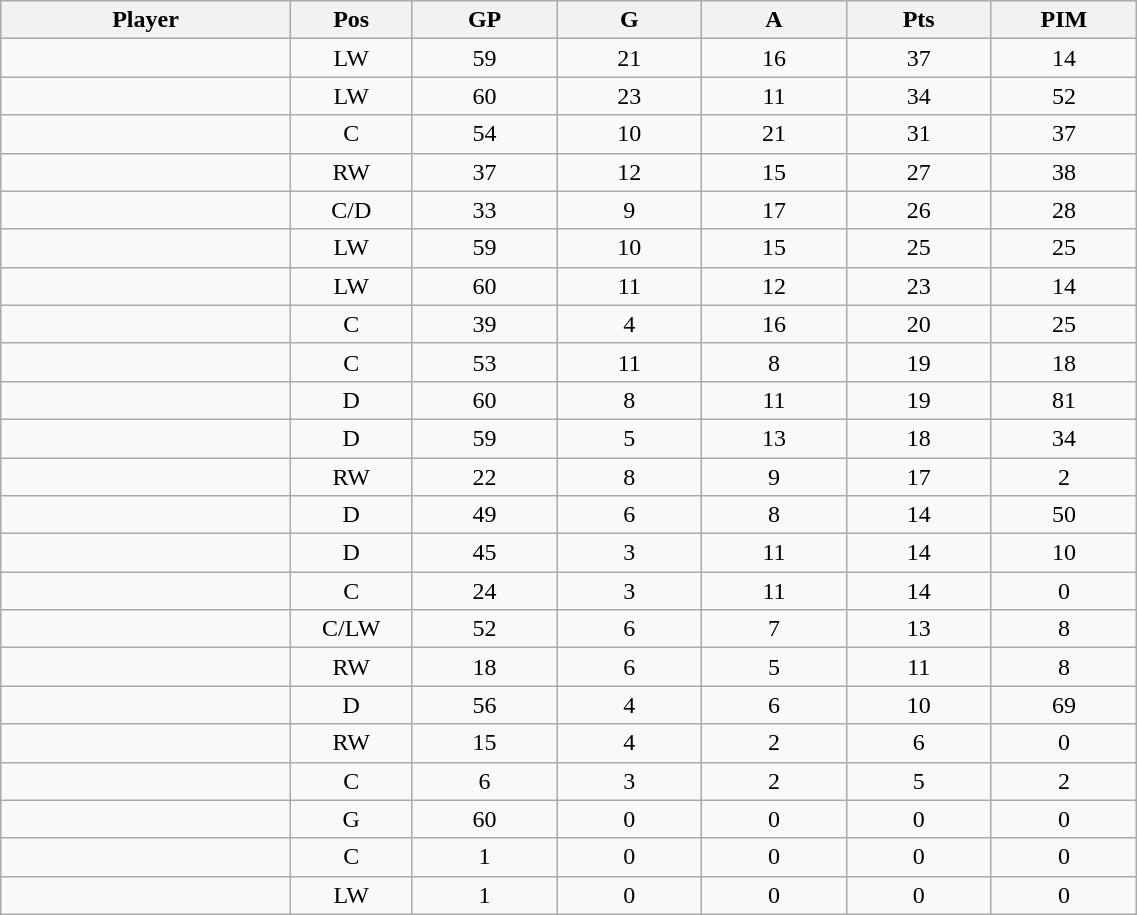<table class="wikitable sortable" width="60%">
<tr ALIGN="center">
<th bgcolor="#DDDDFF" width="10%">Player</th>
<th bgcolor="#DDDDFF" width="3%" title="Position">Pos</th>
<th bgcolor="#DDDDFF" width="5%" title="Games played">GP</th>
<th bgcolor="#DDDDFF" width="5%" title="Goals">G</th>
<th bgcolor="#DDDDFF" width="5%" title="Assists">A</th>
<th bgcolor="#DDDDFF" width="5%" title="Points">Pts</th>
<th bgcolor="#DDDDFF" width="5%" title="Penalties in Minutes">PIM</th>
</tr>
<tr align="center">
<td align="right"></td>
<td>LW</td>
<td>59</td>
<td>21</td>
<td>16</td>
<td>37</td>
<td>14</td>
</tr>
<tr align="center">
<td align="right"></td>
<td>LW</td>
<td>60</td>
<td>23</td>
<td>11</td>
<td>34</td>
<td>52</td>
</tr>
<tr align="center">
<td align="right"></td>
<td>C</td>
<td>54</td>
<td>10</td>
<td>21</td>
<td>31</td>
<td>37</td>
</tr>
<tr align="center">
<td align="right"></td>
<td>RW</td>
<td>37</td>
<td>12</td>
<td>15</td>
<td>27</td>
<td>38</td>
</tr>
<tr align="center">
<td align="right"></td>
<td>C/D</td>
<td>33</td>
<td>9</td>
<td>17</td>
<td>26</td>
<td>28</td>
</tr>
<tr align="center">
<td align="right"></td>
<td>LW</td>
<td>59</td>
<td>10</td>
<td>15</td>
<td>25</td>
<td>25</td>
</tr>
<tr align="center">
<td align="right"></td>
<td>LW</td>
<td>60</td>
<td>11</td>
<td>12</td>
<td>23</td>
<td>14</td>
</tr>
<tr align="center">
<td align="right"></td>
<td>C</td>
<td>39</td>
<td>4</td>
<td>16</td>
<td>20</td>
<td>25</td>
</tr>
<tr align="center">
<td align="right"></td>
<td>C</td>
<td>53</td>
<td>11</td>
<td>8</td>
<td>19</td>
<td>18</td>
</tr>
<tr align="center">
<td align="right"></td>
<td>D</td>
<td>60</td>
<td>8</td>
<td>11</td>
<td>19</td>
<td>81</td>
</tr>
<tr align="center">
<td align="right"></td>
<td>D</td>
<td>59</td>
<td>5</td>
<td>13</td>
<td>18</td>
<td>34</td>
</tr>
<tr align="center">
<td align="right"></td>
<td>RW</td>
<td>22</td>
<td>8</td>
<td>9</td>
<td>17</td>
<td>2</td>
</tr>
<tr align="center">
<td align="right"></td>
<td>D</td>
<td>49</td>
<td>6</td>
<td>8</td>
<td>14</td>
<td>50</td>
</tr>
<tr align="center">
<td align="right"></td>
<td>D</td>
<td>45</td>
<td>3</td>
<td>11</td>
<td>14</td>
<td>10</td>
</tr>
<tr align="center">
<td align="right"></td>
<td>C</td>
<td>24</td>
<td>3</td>
<td>11</td>
<td>14</td>
<td>0</td>
</tr>
<tr align="center">
<td align="right"></td>
<td>C/LW</td>
<td>52</td>
<td>6</td>
<td>7</td>
<td>13</td>
<td>8</td>
</tr>
<tr align="center">
<td align="right"></td>
<td>RW</td>
<td>18</td>
<td>6</td>
<td>5</td>
<td>11</td>
<td>8</td>
</tr>
<tr align="center">
<td align="right"></td>
<td>D</td>
<td>56</td>
<td>4</td>
<td>6</td>
<td>10</td>
<td>69</td>
</tr>
<tr align="center">
<td align="right"></td>
<td>RW</td>
<td>15</td>
<td>4</td>
<td>2</td>
<td>6</td>
<td>0</td>
</tr>
<tr align="center">
<td align="right"></td>
<td>C</td>
<td>6</td>
<td>3</td>
<td>2</td>
<td>5</td>
<td>2</td>
</tr>
<tr align="center">
<td align="right"></td>
<td>G</td>
<td>60</td>
<td>0</td>
<td>0</td>
<td>0</td>
<td>0</td>
</tr>
<tr align="center">
<td align="right"></td>
<td>C</td>
<td>1</td>
<td>0</td>
<td>0</td>
<td>0</td>
<td>0</td>
</tr>
<tr align="center">
<td align="right"></td>
<td>LW</td>
<td>1</td>
<td>0</td>
<td>0</td>
<td>0</td>
<td>0</td>
</tr>
</table>
